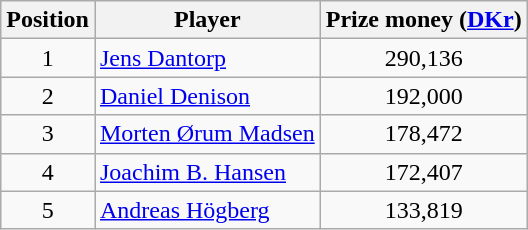<table class=wikitable>
<tr>
<th>Position</th>
<th>Player</th>
<th>Prize money (<a href='#'>DKr</a>)</th>
</tr>
<tr>
<td align=center>1</td>
<td> <a href='#'>Jens Dantorp</a></td>
<td align=center>290,136</td>
</tr>
<tr>
<td align=center>2</td>
<td> <a href='#'>Daniel Denison</a></td>
<td align=center>192,000</td>
</tr>
<tr>
<td align=center>3</td>
<td> <a href='#'>Morten Ørum Madsen</a></td>
<td align=center>178,472</td>
</tr>
<tr>
<td align=center>4</td>
<td> <a href='#'>Joachim B. Hansen</a></td>
<td align=center>172,407</td>
</tr>
<tr>
<td align=center>5</td>
<td> <a href='#'>Andreas Högberg</a></td>
<td align=center>133,819</td>
</tr>
</table>
